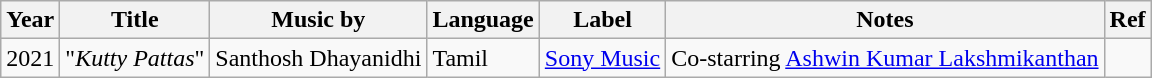<table class="wikitable">
<tr>
<th>Year</th>
<th>Title</th>
<th>Music by</th>
<th>Language</th>
<th>Label</th>
<th>Notes</th>
<th>Ref</th>
</tr>
<tr>
<td>2021</td>
<td>"<em>Kutty Pattas</em>"</td>
<td>Santhosh Dhayanidhi</td>
<td>Tamil</td>
<td><a href='#'>Sony Music</a></td>
<td>Co-starring <a href='#'>Ashwin Kumar Lakshmikanthan</a></td>
<td></td>
</tr>
</table>
